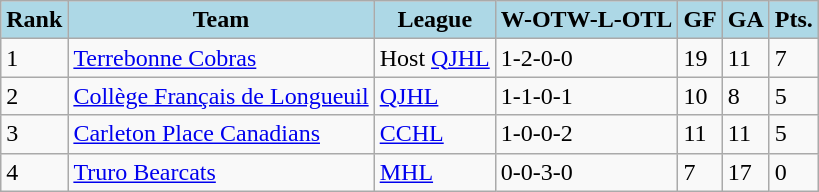<table class="wikitable">
<tr>
<th style="background:lightblue;">Rank</th>
<th style="background:lightblue;">Team</th>
<th style="background:lightblue;">League</th>
<th style="background:lightblue;">W-OTW-L-OTL</th>
<th style="background:lightblue;">GF</th>
<th style="background:lightblue;">GA</th>
<th style="background:lightblue;">Pts.</th>
</tr>
<tr>
<td>1</td>
<td><a href='#'>Terrebonne Cobras</a></td>
<td>Host <a href='#'>QJHL</a></td>
<td>1-2-0-0</td>
<td>19</td>
<td>11</td>
<td>7</td>
</tr>
<tr>
<td>2</td>
<td><a href='#'>Collège Français de Longueuil</a></td>
<td><a href='#'>QJHL</a></td>
<td>1-1-0-1</td>
<td>10</td>
<td>8</td>
<td>5</td>
</tr>
<tr>
<td>3</td>
<td><a href='#'>Carleton Place Canadians</a></td>
<td><a href='#'>CCHL</a></td>
<td>1-0-0-2</td>
<td>11</td>
<td>11</td>
<td>5</td>
</tr>
<tr>
<td>4</td>
<td><a href='#'>Truro Bearcats</a></td>
<td><a href='#'>MHL</a></td>
<td>0-0-3-0</td>
<td>7</td>
<td>17</td>
<td>0</td>
</tr>
</table>
